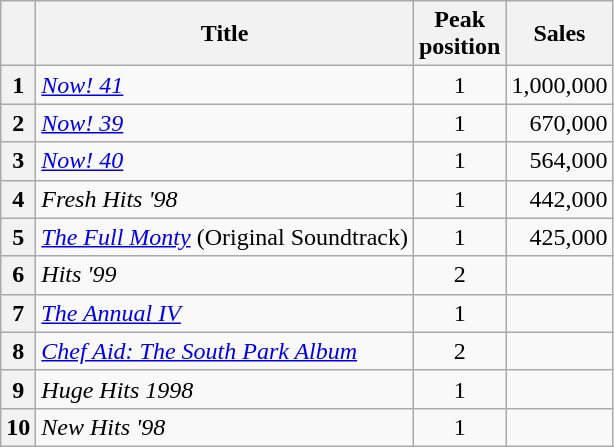<table class="wikitable sortable plainrowheaders">
<tr>
<th scope=col></th>
<th scope=col>Title</th>
<th scope=col>Peak<br>position</th>
<th scope=col>Sales</th>
</tr>
<tr>
<th scope=row style="text-align:center;">1</th>
<td><em><a href='#'>Now! 41</a></em></td>
<td style="text-align:center;">1</td>
<td style="text-align:right;">1,000,000</td>
</tr>
<tr>
<th scope=row style="text-align:center;">2</th>
<td><em><a href='#'>Now! 39</a></em></td>
<td style="text-align:center;">1</td>
<td style="text-align:right;">670,000</td>
</tr>
<tr>
<th scope=row style="text-align:center;">3</th>
<td><em><a href='#'>Now! 40</a></em></td>
<td style="text-align:center;">1</td>
<td style="text-align:right;">564,000</td>
</tr>
<tr>
<th scope=row style="text-align:center;">4</th>
<td><em>Fresh Hits '98</em></td>
<td style="text-align:center;">1</td>
<td style="text-align:right;">442,000</td>
</tr>
<tr>
<th scope=row style="text-align:center;">5</th>
<td><em><a href='#'>The Full Monty</a></em> (Original Soundtrack)</td>
<td style="text-align:center;">1</td>
<td style="text-align:right;">425,000</td>
</tr>
<tr>
<th scope=row style="text-align:center;">6</th>
<td><em>Hits '99</em></td>
<td style="text-align:center;">2</td>
<td></td>
</tr>
<tr>
<th scope=row style="text-align:center;">7</th>
<td><em><a href='#'>The Annual IV</a></em></td>
<td style="text-align:center;">1</td>
<td></td>
</tr>
<tr>
<th scope=row style="text-align:center;">8</th>
<td><em><a href='#'>Chef Aid: The South Park Album</a></em></td>
<td style="text-align:center;">2</td>
<td></td>
</tr>
<tr>
<th scope=row style="text-align:center;">9</th>
<td><em>Huge Hits 1998</em></td>
<td style="text-align:center;">1</td>
<td></td>
</tr>
<tr>
<th scope=row style="text-align:center;">10</th>
<td><em>New Hits '98</em></td>
<td style="text-align:center;">1</td>
<td></td>
</tr>
</table>
